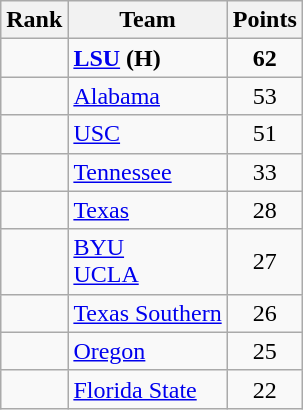<table class="wikitable sortable" style="text-align:center">
<tr>
<th>Rank</th>
<th>Team</th>
<th>Points</th>
</tr>
<tr>
<td></td>
<td align="left"><strong><a href='#'>LSU</a></strong> <strong>(H)</strong></td>
<td><strong>62</strong></td>
</tr>
<tr>
<td></td>
<td align="left"><a href='#'>Alabama</a></td>
<td>53</td>
</tr>
<tr>
<td></td>
<td align="left"><a href='#'>USC</a></td>
<td>51</td>
</tr>
<tr>
<td></td>
<td align="left"><a href='#'>Tennessee</a></td>
<td>33</td>
</tr>
<tr>
<td></td>
<td align="left"><a href='#'>Texas</a></td>
<td>28</td>
</tr>
<tr>
<td></td>
<td align="left"><a href='#'>BYU</a><br><a href='#'>UCLA</a></td>
<td>27</td>
</tr>
<tr>
<td></td>
<td align="left"><a href='#'>Texas Southern</a></td>
<td>26</td>
</tr>
<tr>
<td></td>
<td align="left"><a href='#'>Oregon</a></td>
<td>25</td>
</tr>
<tr>
<td></td>
<td align="left"><a href='#'>Florida State</a></td>
<td>22</td>
</tr>
</table>
